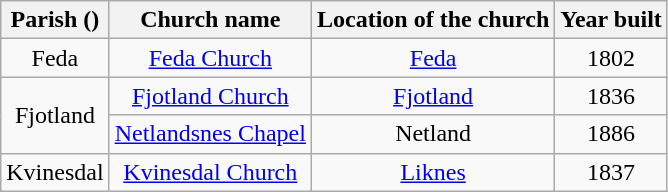<table class="wikitable" style="text-align:center">
<tr>
<th>Parish ()</th>
<th>Church name</th>
<th>Location of the church</th>
<th>Year built</th>
</tr>
<tr>
<td rowspan="1">Feda</td>
<td><a href='#'>Feda Church</a></td>
<td><a href='#'>Feda</a></td>
<td>1802</td>
</tr>
<tr>
<td rowspan="2">Fjotland</td>
<td><a href='#'>Fjotland Church</a></td>
<td><a href='#'>Fjotland</a></td>
<td>1836</td>
</tr>
<tr>
<td><a href='#'>Netlandsnes Chapel</a></td>
<td>Netland</td>
<td>1886</td>
</tr>
<tr>
<td rowspan="1">Kvinesdal</td>
<td><a href='#'>Kvinesdal Church</a></td>
<td><a href='#'>Liknes</a></td>
<td>1837</td>
</tr>
</table>
